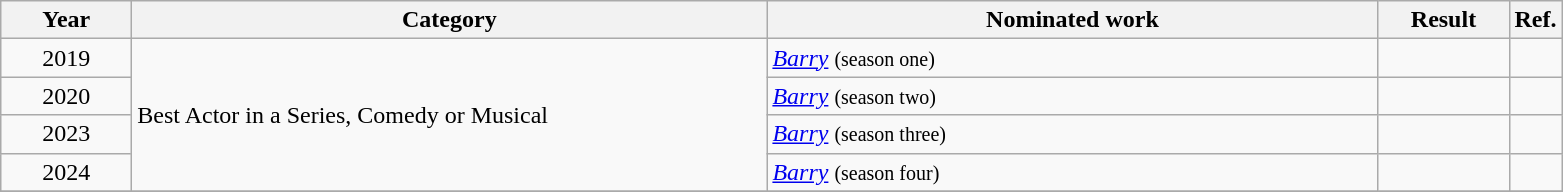<table class=wikitable>
<tr>
<th scope="col" style="width:5em;">Year</th>
<th scope="col" style="width:26em;">Category</th>
<th scope="col" style="width:25em;">Nominated work</th>
<th scope="col" style="width:5em;">Result</th>
<th>Ref.</th>
</tr>
<tr>
<td style="text-align:center;">2019</td>
<td rowspan=4>Best Actor in a Series, Comedy or Musical</td>
<td><em><a href='#'>Barry</a></em> <small> (season one) </small></td>
<td></td>
<td style="text-align:center;"></td>
</tr>
<tr>
<td style="text-align:center;">2020</td>
<td><em><a href='#'>Barry</a></em> <small> (season two) </small></td>
<td></td>
<td style="text-align:center;"></td>
</tr>
<tr>
<td style="text-align:center;">2023</td>
<td><em><a href='#'>Barry</a></em> <small> (season three) </small></td>
<td></td>
<td style="text-align:center;"></td>
</tr>
<tr>
<td style="text-align:center;">2024</td>
<td><em><a href='#'>Barry</a></em> <small> (season four) </small></td>
<td></td>
<td style="text-align:center;"></td>
</tr>
<tr>
</tr>
</table>
